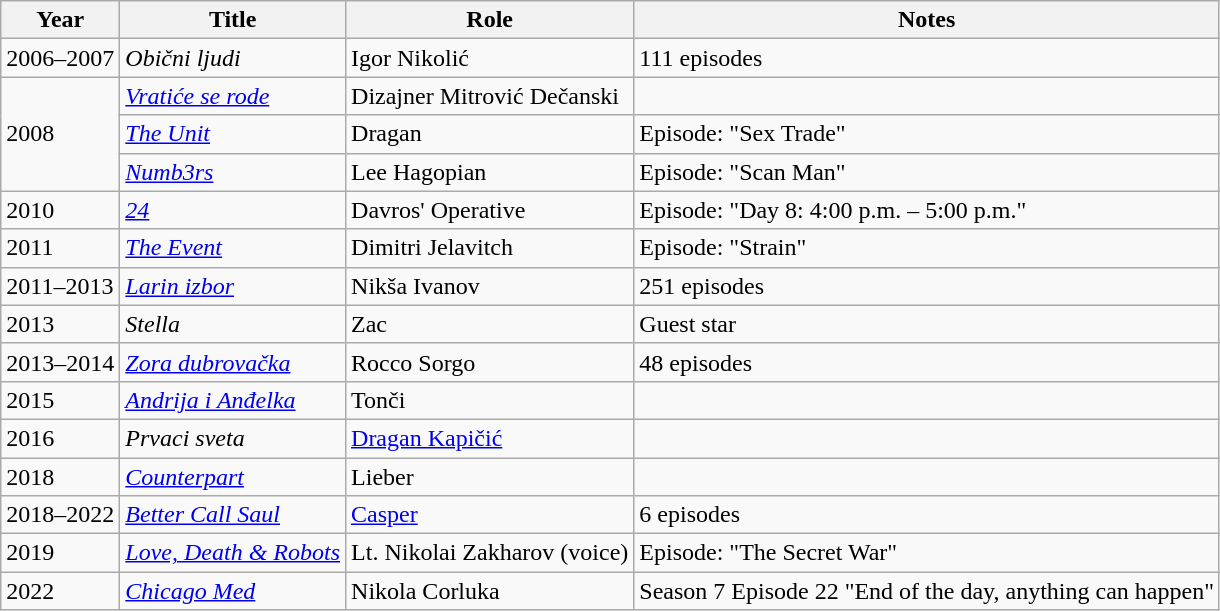<table class="wikitable">
<tr>
<th>Year</th>
<th>Title</th>
<th>Role</th>
<th>Notes</th>
</tr>
<tr>
<td>2006–2007</td>
<td><em>Obični ljudi</em></td>
<td>Igor Nikolić</td>
<td>111 episodes</td>
</tr>
<tr>
<td rowspan="3">2008</td>
<td><em><a href='#'>Vratiće se rode</a></em></td>
<td>Dizajner Mitrović Dečanski</td>
<td></td>
</tr>
<tr>
<td><em><a href='#'>The Unit</a></em></td>
<td>Dragan</td>
<td>Episode: "Sex Trade"</td>
</tr>
<tr>
<td><em><a href='#'>Numb3rs</a></em></td>
<td>Lee Hagopian</td>
<td>Episode: "Scan Man"</td>
</tr>
<tr>
<td>2010</td>
<td><em><a href='#'>24</a></em></td>
<td>Davros' Operative</td>
<td>Episode: "Day 8: 4:00 p.m. – 5:00 p.m."</td>
</tr>
<tr>
<td>2011</td>
<td><em><a href='#'>The Event</a></em></td>
<td>Dimitri Jelavitch</td>
<td>Episode: "Strain"</td>
</tr>
<tr>
<td>2011–2013</td>
<td><em><a href='#'>Larin izbor</a></em></td>
<td>Nikša Ivanov</td>
<td>251 episodes</td>
</tr>
<tr>
<td>2013</td>
<td><em>Stella</em></td>
<td>Zac</td>
<td>Guest star</td>
</tr>
<tr>
<td>2013–2014</td>
<td><em><a href='#'>Zora dubrovačka</a></em></td>
<td>Rocco Sorgo</td>
<td>48 episodes</td>
</tr>
<tr>
<td>2015</td>
<td><em><a href='#'>Andrija i Anđelka</a></em></td>
<td>Tonči</td>
<td></td>
</tr>
<tr>
<td>2016</td>
<td><em>Prvaci sveta</em></td>
<td><a href='#'>Dragan Kapičić</a></td>
<td></td>
</tr>
<tr>
<td>2018</td>
<td><em><a href='#'>Counterpart</a></em></td>
<td>Lieber</td>
<td></td>
</tr>
<tr>
<td>2018–2022</td>
<td><em><a href='#'>Better Call Saul</a></em></td>
<td><a href='#'>Casper</a></td>
<td>6 episodes</td>
</tr>
<tr>
<td>2019</td>
<td><em><a href='#'>Love, Death & Robots</a></em></td>
<td>Lt. Nikolai Zakharov (voice)</td>
<td>Episode: "The Secret War"</td>
</tr>
<tr>
<td>2022</td>
<td><em><a href='#'>Chicago Med</a></em></td>
<td>Nikola Corluka</td>
<td>Season 7 Episode 22 "End of the day, anything can happen"</td>
</tr>
</table>
